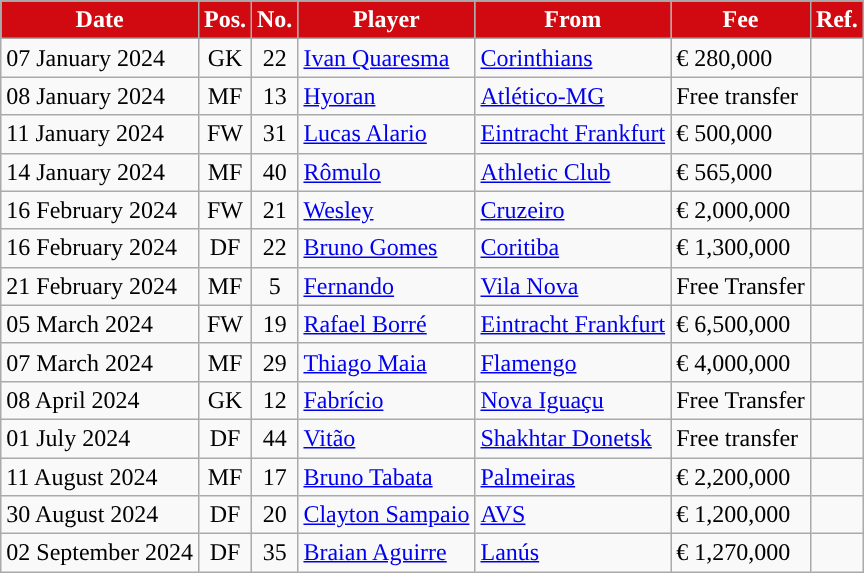<table class="wikitable plainrowheaders sortable">
<tr>
<th style="background:#D10A11; color:#ffffff; ">Date</th>
<th style="background:#D10A11; color:#ffffff; ">Pos.</th>
<th style="background:#D10A11; color:#ffffff; ">No.</th>
<th style="background:#D10A11; color:#ffffff; ">Player</th>
<th style="background:#D10A11; color:#ffffff; ">From</th>
<th style="background:#D10A11; color:#ffffff; ">Fee</th>
<th style="background:#D10A11; color:#ffffff; ">Ref.</th>
</tr>
<tr>
<td>07 January 2024</td>
<td style="text-align:center;">GK</td>
<td style="text-align:center;">22</td>
<td> <a href='#'>Ivan Quaresma</a></td>
<td> <a href='#'>Corinthians</a></td>
<td>€ 280,000</td>
<td></td>
</tr>
<tr>
<td>08 January 2024</td>
<td style="text-align:center;">MF</td>
<td style="text-align:center;">13</td>
<td> <a href='#'>Hyoran</a></td>
<td> <a href='#'>Atlético-MG</a></td>
<td>Free transfer</td>
<td></td>
</tr>
<tr>
<td>11 January 2024</td>
<td style="text-align:center;">FW</td>
<td style="text-align:center;">31</td>
<td> <a href='#'>Lucas Alario</a></td>
<td> <a href='#'>Eintracht Frankfurt</a></td>
<td>€ 500,000</td>
<td></td>
</tr>
<tr>
<td>14 January 2024</td>
<td style="text-align:center;">MF</td>
<td style="text-align:center;">40</td>
<td> <a href='#'>Rômulo</a></td>
<td> <a href='#'>Athletic Club</a></td>
<td>€ 565,000</td>
<td></td>
</tr>
<tr>
<td>16 February 2024</td>
<td style="text-align:center;">FW</td>
<td style="text-align:center;">21</td>
<td style="text-align:left;"> <a href='#'>Wesley</a></td>
<td style="text-aglin:left;"> <a href='#'>Cruzeiro</a></td>
<td>€ 2,000,000</td>
<td></td>
</tr>
<tr>
<td>16 February 2024</td>
<td style="text-align:center;">DF</td>
<td style="text-align:center;">22</td>
<td> <a href='#'>Bruno Gomes</a></td>
<td> <a href='#'>Coritiba</a></td>
<td>€ 1,300,000</td>
<td></td>
</tr>
<tr>
<td>21 February 2024</td>
<td style="text-align:center;">MF</td>
<td style="text-align:center;">5</td>
<td> <a href='#'>Fernando</a></td>
<td> <a href='#'>Vila Nova</a></td>
<td>Free Transfer</td>
<td></td>
</tr>
<tr>
<td>05 March 2024</td>
<td style="text-align:center;">FW</td>
<td style="text-align:center;">19</td>
<td style="text-align:left;"> <a href='#'>Rafael Borré</a></td>
<td style="text-align:left;"> <a href='#'>Eintracht Frankfurt</a></td>
<td>€ 6,500,000</td>
<td></td>
</tr>
<tr>
<td>07 March 2024</td>
<td style="text-align:center;">MF</td>
<td style="text-align:center;">29</td>
<td> <a href='#'>Thiago Maia</a></td>
<td> <a href='#'>Flamengo</a></td>
<td>€ 4,000,000</td>
<td></td>
</tr>
<tr>
<td>08 April 2024</td>
<td style="text-align:center;">GK</td>
<td style="text-align:center;">12</td>
<td> <a href='#'>Fabrício</a></td>
<td> <a href='#'>Nova Iguaçu</a></td>
<td>Free Transfer</td>
<td></td>
</tr>
<tr>
<td>01 July 2024</td>
<td style="text-align:center;">DF</td>
<td style="text-align:center;">44</td>
<td> <a href='#'>Vitão</a></td>
<td> <a href='#'>Shakhtar Donetsk</a></td>
<td>Free transfer</td>
<td></td>
</tr>
<tr>
<td>11 August 2024</td>
<td style="text-align:center;">MF</td>
<td style="text-align:center;">17</td>
<td> <a href='#'>Bruno Tabata</a></td>
<td> <a href='#'>Palmeiras</a></td>
<td>€ 2,200,000</td>
<td></td>
</tr>
<tr>
<td>30 August 2024</td>
<td style="text-align:center;">DF</td>
<td style="text-align:center;">20</td>
<td> <a href='#'>Clayton Sampaio</a></td>
<td> <a href='#'>AVS</a></td>
<td>€ 1,200,000</td>
<td></td>
</tr>
<tr>
<td>02 September 2024</td>
<td style="text-align:center;">DF</td>
<td style="text-align:center;">35</td>
<td> <a href='#'>Braian Aguirre</a></td>
<td> <a href='#'>Lanús</a></td>
<td>€ 1,270,000</td>
<td></td>
</tr>
</table>
